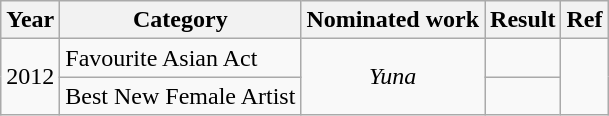<table class="wikitable">
<tr>
<th>Year</th>
<th>Category</th>
<th>Nominated work</th>
<th>Result</th>
<th>Ref</th>
</tr>
<tr>
<td rowspan="4">2012</td>
<td>Favourite Asian Act</td>
<td rowspan="2" style="text-align: center;"><em>Yuna</em></td>
<td></td>
<td rowspan="2" style="text-align: center;"></td>
</tr>
<tr>
<td>Best New Female Artist</td>
<td></td>
</tr>
</table>
